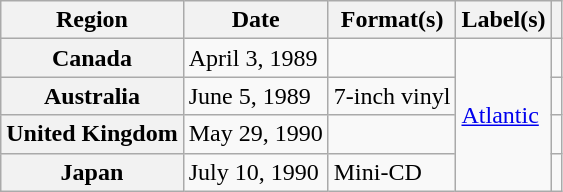<table class="wikitable plainrowheaders">
<tr>
<th scope="col">Region</th>
<th scope="col">Date</th>
<th scope="col">Format(s)</th>
<th scope="col">Label(s)</th>
<th scope="col"></th>
</tr>
<tr>
<th scope="row">Canada</th>
<td>April 3, 1989</td>
<td></td>
<td rowspan="4"><a href='#'>Atlantic</a></td>
<td></td>
</tr>
<tr>
<th scope="row">Australia</th>
<td>June 5, 1989</td>
<td>7-inch vinyl</td>
<td></td>
</tr>
<tr>
<th scope="row">United Kingdom</th>
<td>May 29, 1990</td>
<td></td>
<td></td>
</tr>
<tr>
<th scope="row">Japan</th>
<td>July 10, 1990</td>
<td>Mini-CD</td>
<td></td>
</tr>
</table>
